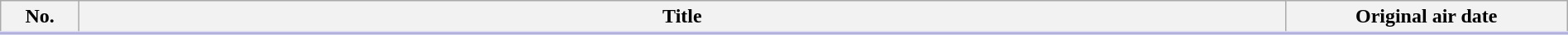<table class="wikitable" style="width:100%; margin:auto; background:#FFF;">
<tr style="border-bottom: 3px solid #CCF;">
<th style="width:5%;">No.</th>
<th>Title</th>
<th style="width:18%;">Original air date</th>
</tr>
<tr>
</tr>
</table>
